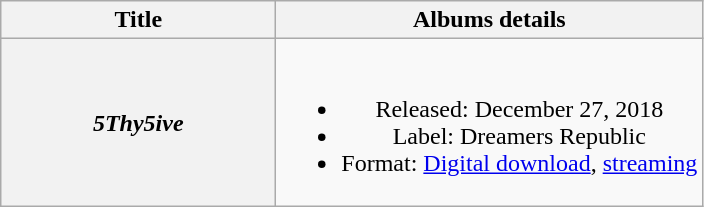<table class="wikitable plainrowheaders" style="text-align:center;">
<tr>
<th scope="col" style="width:11em;">Title</th>
<th scope="col">Albums details</th>
</tr>
<tr>
<th scope="row"><em>5Thy5ive</em></th>
<td><br><ul><li>Released: December 27, 2018</li><li>Label: Dreamers Republic</li><li>Format: <a href='#'>Digital download</a>, <a href='#'>streaming</a></li></ul></td>
</tr>
</table>
